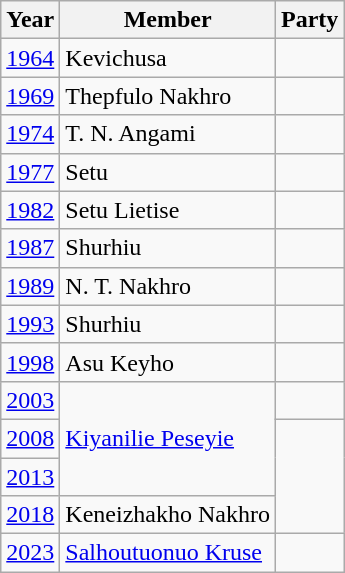<table class="wikitable sortable">
<tr>
<th>Year</th>
<th>Member</th>
<th colspan="2">Party</th>
</tr>
<tr>
<td><a href='#'>1964</a></td>
<td>Kevichusa</td>
<td></td>
</tr>
<tr>
<td><a href='#'>1969</a></td>
<td>Thepfulo Nakhro</td>
<td></td>
</tr>
<tr>
<td><a href='#'>1974</a></td>
<td>T. N. Angami</td>
<td></td>
</tr>
<tr>
<td><a href='#'>1977</a></td>
<td>Setu</td>
<td></td>
</tr>
<tr>
<td><a href='#'>1982</a></td>
<td>Setu Lietise</td>
<td></td>
</tr>
<tr>
<td><a href='#'>1987</a></td>
<td>Shurhiu</td>
</tr>
<tr>
<td><a href='#'>1989</a></td>
<td>N. T. Nakhro</td>
<td></td>
</tr>
<tr>
<td><a href='#'>1993</a></td>
<td>Shurhiu</td>
</tr>
<tr>
<td><a href='#'>1998</a></td>
<td>Asu Keyho</td>
<td></td>
</tr>
<tr>
<td><a href='#'>2003</a></td>
<td rowspan=3><a href='#'>Kiyanilie Peseyie</a></td>
<td></td>
</tr>
<tr>
<td><a href='#'>2008</a></td>
</tr>
<tr>
<td><a href='#'>2013</a></td>
</tr>
<tr>
<td><a href='#'>2018</a></td>
<td>Keneizhakho Nakhro</td>
</tr>
<tr>
<td><a href='#'>2023</a></td>
<td><a href='#'>Salhoutuonuo Kruse</a></td>
<td></td>
</tr>
</table>
